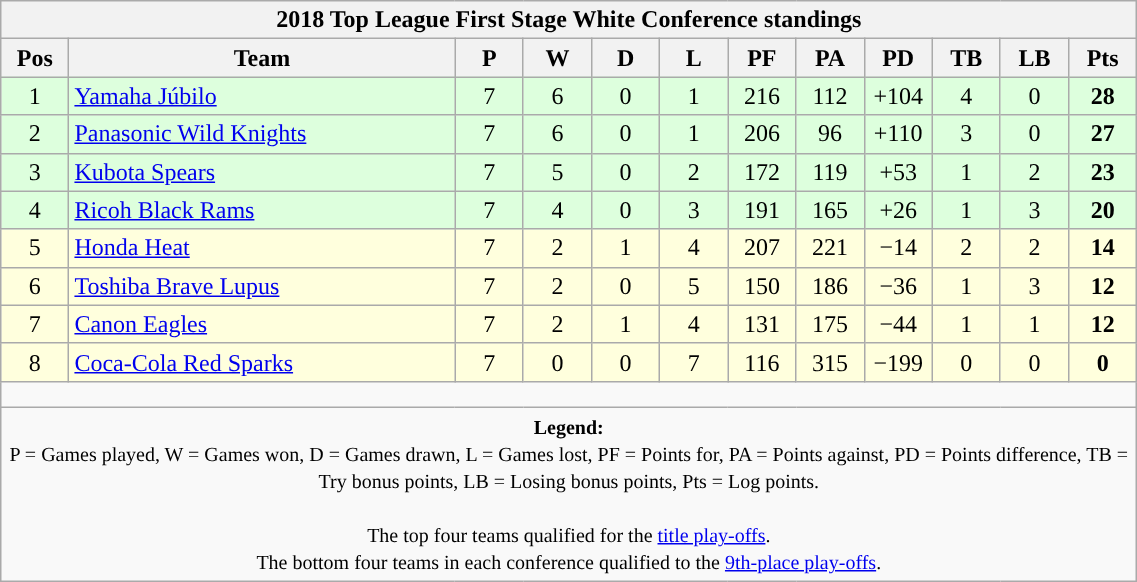<table class="wikitable" style="text-align:center; font-size:100%; width:60%;">
<tr>
<th colspan="100%" cellpadding="0" cellspacing="0"><strong>2018 Top League First Stage White Conference standings</strong></th>
</tr>
<tr>
<th style="width:6%;">Pos</th>
<th style="width:34%;">Team</th>
<th style="width:6%;">P</th>
<th style="width:6%;">W</th>
<th style="width:6%;">D</th>
<th style="width:6%;">L</th>
<th style="width:6%;">PF</th>
<th style="width:6%;">PA</th>
<th style="width:6%;">PD</th>
<th style="width:6%;">TB</th>
<th style="width:6%;">LB</th>
<th style="width:6%;">Pts<br></th>
</tr>
<tr style="background:#DDFFDD;">
<td>1</td>
<td style="text-align:left;"><a href='#'>Yamaha Júbilo</a></td>
<td>7</td>
<td>6</td>
<td>0</td>
<td>1</td>
<td>216</td>
<td>112</td>
<td>+104</td>
<td>4</td>
<td>0</td>
<td><strong>28</strong></td>
</tr>
<tr style="background:#DDFFDD;">
<td>2</td>
<td style="text-align:left;"><a href='#'>Panasonic Wild Knights</a></td>
<td>7</td>
<td>6</td>
<td>0</td>
<td>1</td>
<td>206</td>
<td>96</td>
<td>+110</td>
<td>3</td>
<td>0</td>
<td><strong>27</strong></td>
</tr>
<tr style="background:#DDFFDD;">
<td>3</td>
<td style="text-align:left;"><a href='#'>Kubota Spears</a></td>
<td>7</td>
<td>5</td>
<td>0</td>
<td>2</td>
<td>172</td>
<td>119</td>
<td>+53</td>
<td>1</td>
<td>2</td>
<td><strong>23</strong></td>
</tr>
<tr style="background:#DDFFDD;">
<td>4</td>
<td style="text-align:left;"><a href='#'>Ricoh Black Rams</a></td>
<td>7</td>
<td>4</td>
<td>0</td>
<td>3</td>
<td>191</td>
<td>165</td>
<td>+26</td>
<td>1</td>
<td>3</td>
<td><strong>20</strong></td>
</tr>
<tr style="background:#FFFFDD;">
<td>5</td>
<td style="text-align:left;"><a href='#'>Honda Heat</a></td>
<td>7</td>
<td>2</td>
<td>1</td>
<td>4</td>
<td>207</td>
<td>221</td>
<td>−14</td>
<td>2</td>
<td>2</td>
<td><strong>14</strong></td>
</tr>
<tr style="background:#FFFFDD;">
<td>6</td>
<td style="text-align:left;"><a href='#'>Toshiba Brave Lupus</a></td>
<td>7</td>
<td>2</td>
<td>0</td>
<td>5</td>
<td>150</td>
<td>186</td>
<td>−36</td>
<td>1</td>
<td>3</td>
<td><strong>12</strong></td>
</tr>
<tr style="background:#FFFFDD;">
<td>7</td>
<td style="text-align:left;"><a href='#'>Canon Eagles</a></td>
<td>7</td>
<td>2</td>
<td>1</td>
<td>4</td>
<td>131</td>
<td>175</td>
<td>−44</td>
<td>1</td>
<td>1</td>
<td><strong>12</strong></td>
</tr>
<tr style="background:#FFFFDD;">
<td>8</td>
<td style="text-align:left;"><a href='#'>Coca-Cola Red Sparks</a></td>
<td>7</td>
<td>0</td>
<td>0</td>
<td>7</td>
<td>116</td>
<td>315</td>
<td>−199</td>
<td>0</td>
<td>0</td>
<td><strong>0</strong></td>
</tr>
<tr>
<td colspan="100%" style="height:10px;"></td>
</tr>
<tr>
<td colspan="100%"><small><strong>Legend:</strong> <br> P = Games played, W = Games won, D = Games drawn, L = Games lost, PF = Points for, PA = Points against, PD = Points difference, TB = Try bonus points, LB = Losing bonus points, Pts = Log points. <br> <br> <span>The top four teams</span> qualified for the <a href='#'>title play-offs</a>. <br> <span>The bottom four teams in each conference</span> qualified to the <a href='#'>9th-place play-offs</a>.</small></td>
</tr>
</table>
